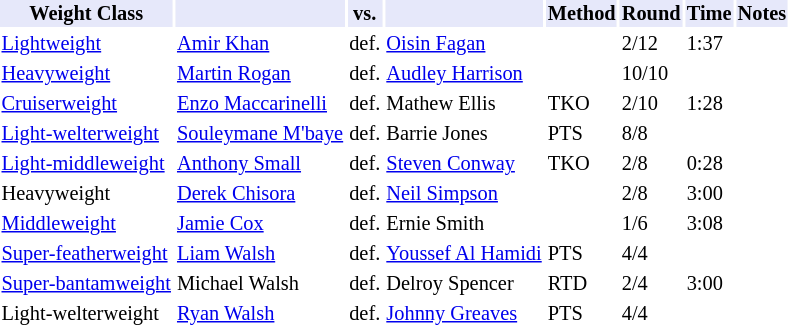<table class="toccolours" style="font-size: 85%;">
<tr>
<th style="background:#e6e8fa; color:#000; text-align:center;">Weight Class</th>
<th style="background:#e6e8fa; color:#000; text-align:center;"></th>
<th style="background:#e6e8fa; color:#000; text-align:center;">vs.</th>
<th style="background:#e6e8fa; color:#000; text-align:center;"></th>
<th style="background:#e6e8fa; color:#000; text-align:center;">Method</th>
<th style="background:#e6e8fa; color:#000; text-align:center;">Round</th>
<th style="background:#e6e8fa; color:#000; text-align:center;">Time</th>
<th style="background:#e6e8fa; color:#000; text-align:center;">Notes</th>
</tr>
<tr>
<td><a href='#'>Lightweight</a></td>
<td><a href='#'>Amir Khan</a></td>
<td>def.</td>
<td><a href='#'>Oisin Fagan</a></td>
<td></td>
<td>2/12</td>
<td>1:37</td>
<td></td>
</tr>
<tr>
<td><a href='#'>Heavyweight</a></td>
<td><a href='#'>Martin Rogan</a></td>
<td>def.</td>
<td><a href='#'>Audley Harrison</a></td>
<td></td>
<td>10/10</td>
<td></td>
<td></td>
</tr>
<tr>
<td><a href='#'>Cruiserweight</a></td>
<td><a href='#'>Enzo Maccarinelli</a></td>
<td>def.</td>
<td>Mathew Ellis</td>
<td>TKO</td>
<td>2/10</td>
<td>1:28</td>
<td></td>
<td></td>
</tr>
<tr>
<td><a href='#'>Light-welterweight</a></td>
<td><a href='#'>Souleymane M'baye</a></td>
<td>def.</td>
<td>Barrie Jones</td>
<td>PTS</td>
<td>8/8</td>
<td></td>
<td></td>
</tr>
<tr>
<td><a href='#'>Light-middleweight</a></td>
<td><a href='#'>Anthony Small</a></td>
<td>def.</td>
<td><a href='#'>Steven Conway</a></td>
<td>TKO</td>
<td>2/8</td>
<td>0:28</td>
<td></td>
<td></td>
</tr>
<tr>
<td>Heavyweight</td>
<td><a href='#'>Derek Chisora</a></td>
<td>def.</td>
<td><a href='#'>Neil Simpson</a></td>
<td></td>
<td>2/8</td>
<td>3:00</td>
<td></td>
</tr>
<tr>
<td><a href='#'>Middleweight</a></td>
<td><a href='#'>Jamie Cox</a></td>
<td>def.</td>
<td>Ernie Smith</td>
<td></td>
<td>1/6</td>
<td>3:08</td>
<td></td>
</tr>
<tr>
<td><a href='#'>Super-featherweight</a></td>
<td><a href='#'>Liam Walsh</a></td>
<td>def.</td>
<td><a href='#'>Youssef Al Hamidi</a></td>
<td>PTS</td>
<td>4/4</td>
<td></td>
<td></td>
</tr>
<tr>
<td><a href='#'>Super-bantamweight</a></td>
<td>Michael Walsh</td>
<td>def.</td>
<td>Delroy Spencer</td>
<td>RTD</td>
<td>2/4</td>
<td>3:00</td>
<td></td>
</tr>
<tr>
<td>Light-welterweight</td>
<td><a href='#'>Ryan Walsh</a></td>
<td>def.</td>
<td><a href='#'>Johnny Greaves</a></td>
<td>PTS</td>
<td>4/4</td>
<td></td>
<td></td>
</tr>
</table>
